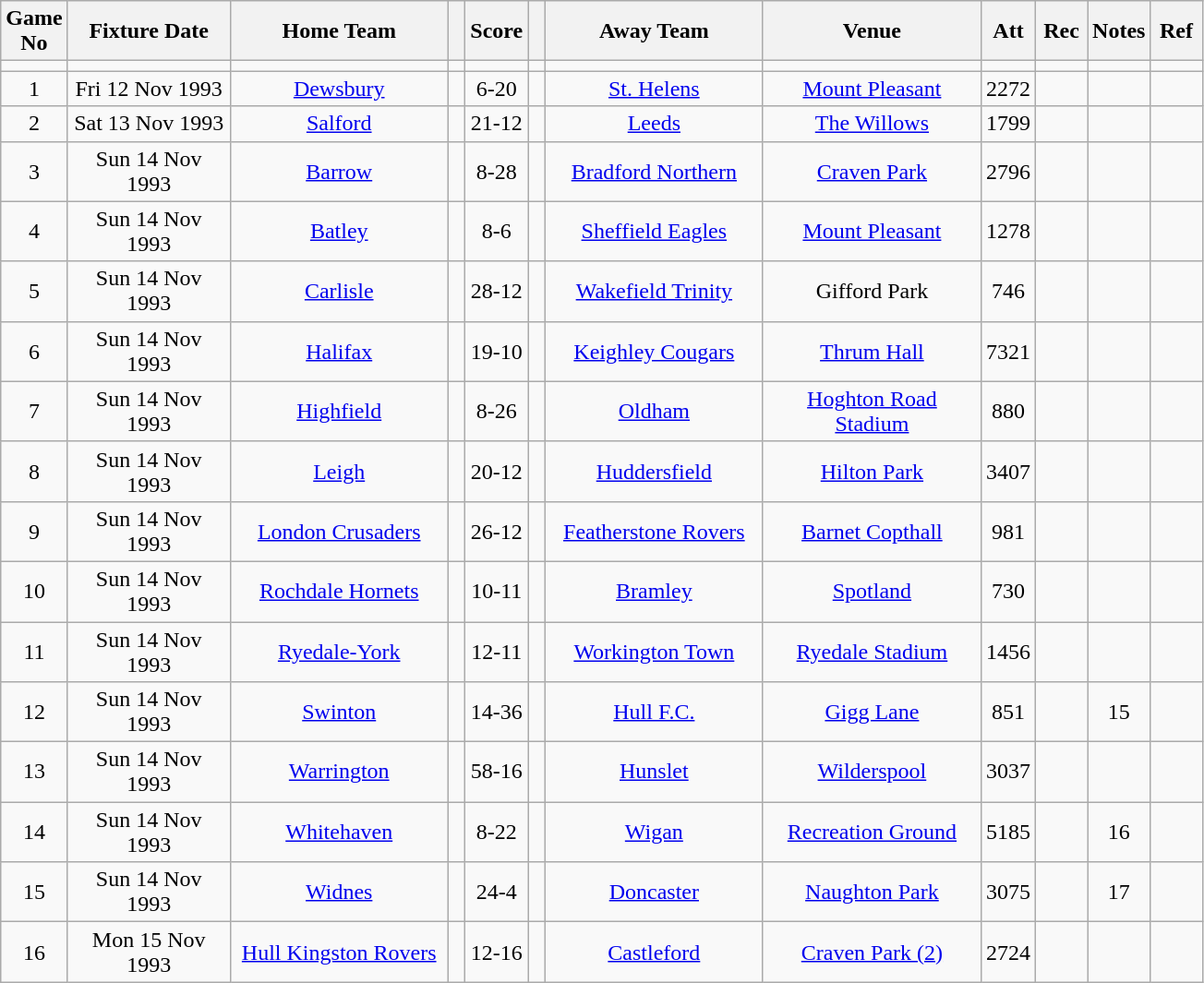<table class="wikitable" style="text-align:center;">
<tr>
<th width=10 abbr="No">Game No</th>
<th width=110 abbr="Date">Fixture Date</th>
<th width=150 abbr="Home Team">Home Team</th>
<th width=5 abbr="space"></th>
<th width=20 abbr="Score">Score</th>
<th width=5 abbr="space"></th>
<th width=150 abbr="Away Team">Away Team</th>
<th width=150 abbr="Venue">Venue</th>
<th width=30 abbr="Att">Att</th>
<th width=30 abbr="Rec">Rec</th>
<th width=20 abbr="Notes">Notes</th>
<th width=30 abbr="Ref">Ref</th>
</tr>
<tr>
<td></td>
<td></td>
<td></td>
<td></td>
<td></td>
<td></td>
<td></td>
<td></td>
<td></td>
<td></td>
<td></td>
<td></td>
</tr>
<tr>
<td>1</td>
<td>Fri 12 Nov 1993</td>
<td><a href='#'>Dewsbury</a></td>
<td></td>
<td>6-20</td>
<td></td>
<td><a href='#'>St. Helens</a></td>
<td><a href='#'>Mount Pleasant</a></td>
<td>2272</td>
<td></td>
<td></td>
<td></td>
</tr>
<tr>
<td>2</td>
<td>Sat 13 Nov 1993</td>
<td><a href='#'>Salford</a></td>
<td></td>
<td>21-12</td>
<td></td>
<td><a href='#'>Leeds</a></td>
<td><a href='#'>The Willows</a></td>
<td>1799</td>
<td></td>
<td></td>
<td></td>
</tr>
<tr>
<td>3</td>
<td>Sun 14 Nov 1993</td>
<td><a href='#'>Barrow</a></td>
<td></td>
<td>8-28</td>
<td></td>
<td><a href='#'>Bradford Northern</a></td>
<td><a href='#'>Craven Park</a></td>
<td>2796</td>
<td></td>
<td></td>
<td></td>
</tr>
<tr>
<td>4</td>
<td>Sun 14 Nov 1993</td>
<td><a href='#'>Batley</a></td>
<td></td>
<td>8-6</td>
<td></td>
<td><a href='#'>Sheffield Eagles</a></td>
<td><a href='#'>Mount Pleasant</a></td>
<td>1278</td>
<td></td>
<td></td>
<td></td>
</tr>
<tr>
<td>5</td>
<td>Sun 14 Nov 1993</td>
<td><a href='#'>Carlisle</a></td>
<td></td>
<td>28-12</td>
<td></td>
<td><a href='#'>Wakefield Trinity</a></td>
<td>Gifford Park</td>
<td>746</td>
<td></td>
<td></td>
<td></td>
</tr>
<tr>
<td>6</td>
<td>Sun 14 Nov 1993</td>
<td><a href='#'>Halifax</a></td>
<td></td>
<td>19-10</td>
<td></td>
<td><a href='#'>Keighley Cougars</a></td>
<td><a href='#'>Thrum Hall</a></td>
<td>7321</td>
<td></td>
<td></td>
<td></td>
</tr>
<tr>
<td>7</td>
<td>Sun 14 Nov 1993</td>
<td><a href='#'>Highfield</a></td>
<td></td>
<td>8-26</td>
<td></td>
<td><a href='#'>Oldham</a></td>
<td><a href='#'>Hoghton Road Stadium</a></td>
<td>880</td>
<td></td>
<td></td>
<td></td>
</tr>
<tr>
<td>8</td>
<td>Sun 14 Nov 1993</td>
<td><a href='#'>Leigh</a></td>
<td></td>
<td>20-12</td>
<td></td>
<td><a href='#'>Huddersfield</a></td>
<td><a href='#'>Hilton Park</a></td>
<td>3407</td>
<td></td>
<td></td>
<td></td>
</tr>
<tr>
<td>9</td>
<td>Sun 14 Nov 1993</td>
<td><a href='#'>London Crusaders</a></td>
<td></td>
<td>26-12</td>
<td></td>
<td><a href='#'>Featherstone Rovers</a></td>
<td><a href='#'>Barnet Copthall</a></td>
<td>981</td>
<td></td>
<td></td>
<td></td>
</tr>
<tr>
<td>10</td>
<td>Sun 14 Nov 1993</td>
<td><a href='#'>Rochdale Hornets</a></td>
<td></td>
<td>10-11</td>
<td></td>
<td><a href='#'>Bramley</a></td>
<td><a href='#'>Spotland</a></td>
<td>730</td>
<td></td>
<td></td>
<td></td>
</tr>
<tr>
<td>11</td>
<td>Sun 14 Nov 1993</td>
<td><a href='#'>Ryedale-York</a></td>
<td></td>
<td>12-11</td>
<td></td>
<td><a href='#'>Workington Town</a></td>
<td><a href='#'>Ryedale Stadium</a></td>
<td>1456</td>
<td></td>
<td></td>
<td></td>
</tr>
<tr>
<td>12</td>
<td>Sun 14 Nov 1993</td>
<td><a href='#'>Swinton</a></td>
<td></td>
<td>14-36</td>
<td></td>
<td><a href='#'>Hull F.C.</a></td>
<td><a href='#'>Gigg Lane</a></td>
<td>851</td>
<td></td>
<td>15</td>
<td></td>
</tr>
<tr>
<td>13</td>
<td>Sun 14 Nov 1993</td>
<td><a href='#'>Warrington</a></td>
<td></td>
<td>58-16</td>
<td></td>
<td><a href='#'>Hunslet</a></td>
<td><a href='#'>Wilderspool</a></td>
<td>3037</td>
<td></td>
<td></td>
<td></td>
</tr>
<tr>
<td>14</td>
<td>Sun 14 Nov 1993</td>
<td><a href='#'>Whitehaven</a></td>
<td></td>
<td>8-22</td>
<td></td>
<td><a href='#'>Wigan</a></td>
<td><a href='#'>Recreation Ground</a></td>
<td>5185</td>
<td></td>
<td>16</td>
<td></td>
</tr>
<tr>
<td>15</td>
<td>Sun 14 Nov 1993</td>
<td><a href='#'>Widnes</a></td>
<td></td>
<td>24-4</td>
<td></td>
<td><a href='#'>Doncaster</a></td>
<td><a href='#'>Naughton Park</a></td>
<td>3075</td>
<td></td>
<td>17</td>
<td></td>
</tr>
<tr>
<td>16</td>
<td>Mon 15 Nov 1993</td>
<td><a href='#'>Hull Kingston Rovers</a></td>
<td></td>
<td>12-16</td>
<td></td>
<td><a href='#'>Castleford</a></td>
<td><a href='#'>Craven Park (2)</a></td>
<td>2724</td>
<td></td>
<td></td>
<td></td>
</tr>
</table>
